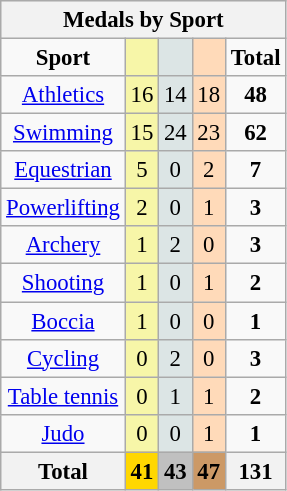<table class="wikitable" style="font-size:95%">
<tr style="background:#efefef;">
<th colspan=5>Medals by Sport</th>
</tr>
<tr style="text-align:center;">
<td><strong>Sport</strong></td>
<td bgcolor=#f7f6a8></td>
<td bgcolor=#dce5e5></td>
<td bgcolor=#ffdab9></td>
<td><strong>Total</strong></td>
</tr>
<tr style="text-align:center;">
<td><a href='#'>Athletics</a></td>
<td style="background:#F7F6A8;">16</td>
<td style="background:#DCE5E5;">14</td>
<td style="background:#FFDAB9;">18</td>
<td><strong>48</strong></td>
</tr>
<tr style="text-align:center;">
<td><a href='#'>Swimming</a></td>
<td style="background:#F7F6A8;">15</td>
<td style="background:#DCE5E5;">24</td>
<td style="background:#FFDAB9;">23</td>
<td><strong>62</strong></td>
</tr>
<tr style="text-align:center;">
<td><a href='#'>Equestrian</a></td>
<td style="background:#F7F6A8;">5</td>
<td style="background:#DCE5E5;">0</td>
<td style="background:#FFDAB9;">2</td>
<td><strong>7</strong></td>
</tr>
<tr style="text-align:center;">
<td><a href='#'>Powerlifting</a></td>
<td style="background:#F7F6A8;">2</td>
<td style="background:#DCE5E5;">0</td>
<td style="background:#FFDAB9;">1</td>
<td><strong>3</strong></td>
</tr>
<tr style="text-align:center;">
<td><a href='#'>Archery</a></td>
<td style="background:#F7F6A8;">1</td>
<td style="background:#DCE5E5;">2</td>
<td style="background:#FFDAB9;">0</td>
<td><strong>3</strong></td>
</tr>
<tr style="text-align:center;">
<td><a href='#'>Shooting</a></td>
<td style="background:#F7F6A8;">1</td>
<td style="background:#DCE5E5;">0</td>
<td style="background:#FFDAB9;">1</td>
<td><strong>2</strong></td>
</tr>
<tr style="text-align:center;">
<td><a href='#'>Boccia</a></td>
<td style="background:#F7F6A8;">1</td>
<td style="background:#DCE5E5;">0</td>
<td style="background:#FFDAB9;">0</td>
<td><strong>1</strong></td>
</tr>
<tr style="text-align:center;">
<td><a href='#'>Cycling</a></td>
<td style="background:#F7F6A8;">0</td>
<td style="background:#DCE5E5;">2</td>
<td style="background:#FFDAB9;">0</td>
<td><strong>3</strong></td>
</tr>
<tr style="text-align:center;">
<td><a href='#'>Table tennis</a></td>
<td style="background:#F7F6A8;">0</td>
<td style="background:#DCE5E5;">1</td>
<td style="background:#FFDAB9;">1</td>
<td><strong>2</strong></td>
</tr>
<tr style="text-align:center;">
<td><a href='#'>Judo</a></td>
<td style="background:#F7F6A8;">0</td>
<td style="background:#DCE5E5;">0</td>
<td style="background:#FFDAB9;">1</td>
<td><strong>1</strong></td>
</tr>
<tr>
<th><strong>Total</strong></th>
<th style="background:gold;"><strong>41</strong></th>
<th style="background:silver;"><strong>43</strong></th>
<th style="background:#c96;"><strong>47</strong></th>
<th><strong>131</strong></th>
</tr>
</table>
